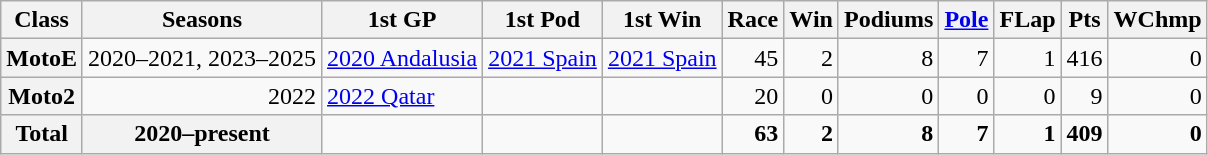<table class="wikitable" style=text-align:right>
<tr>
<th>Class</th>
<th>Seasons</th>
<th>1st GP</th>
<th>1st Pod</th>
<th>1st Win</th>
<th>Race</th>
<th>Win</th>
<th>Podiums</th>
<th><a href='#'>Pole</a></th>
<th>FLap</th>
<th>Pts</th>
<th>WChmp</th>
</tr>
<tr>
<th>MotoE</th>
<td>2020–2021, 2023–2025</td>
<td align="left"><a href='#'>2020 Andalusia</a></td>
<td align="left"><a href='#'>2021 Spain</a></td>
<td align="left"><a href='#'>2021 Spain</a></td>
<td>45</td>
<td>2</td>
<td>8</td>
<td>7</td>
<td>1</td>
<td>416</td>
<td>0</td>
</tr>
<tr>
<th>Moto2</th>
<td>2022</td>
<td align="left"><a href='#'>2022 Qatar</a></td>
<td align="left"></td>
<td align="left"></td>
<td>20</td>
<td>0</td>
<td>0</td>
<td>0</td>
<td>0</td>
<td>9</td>
<td>0</td>
</tr>
<tr>
<th>Total</th>
<th>2020–present</th>
<td></td>
<td></td>
<td></td>
<td><strong>63</strong></td>
<td><strong>2</strong></td>
<td><strong>8</strong></td>
<td><strong>7</strong></td>
<td><strong>1</strong></td>
<td><strong>409</strong></td>
<td><strong>0</strong></td>
</tr>
</table>
